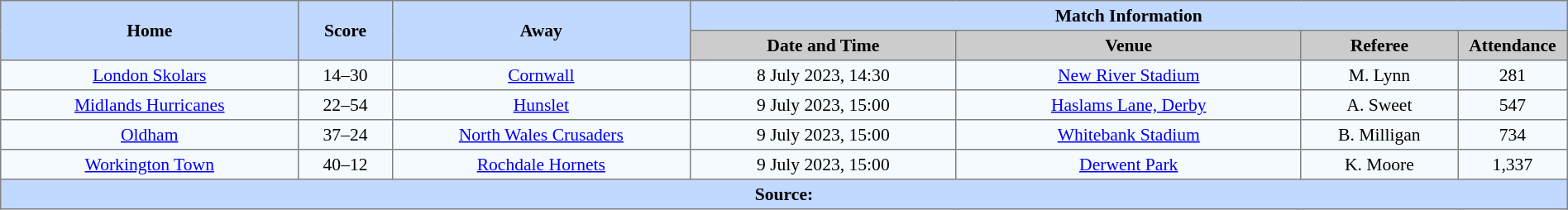<table border=1 style="border-collapse:collapse; font-size:90%; text-align:center;" cellpadding=3 cellspacing=0 width=100%>
<tr bgcolor=#C1D8FF>
<th scope="col" rowspan=2 width=19%>Home</th>
<th scope="col" rowspan=2 width=6%>Score</th>
<th scope="col" rowspan=2 width=19%>Away</th>
<th colspan=4>Match Information</th>
</tr>
<tr bgcolor=#CCCCCC>
<th scope="col" width=17%>Date and Time</th>
<th scope="col" width=22%>Venue</th>
<th scope="col" width=10%>Referee</th>
<th scope="col" width=7%>Attendance</th>
</tr>
<tr bgcolor=#F5FAFF>
<td> <a href='#'>London Skolars</a></td>
<td>14–30</td>
<td> <a href='#'>Cornwall</a></td>
<td>8 July 2023, 14:30</td>
<td><a href='#'>New River Stadium</a></td>
<td>M. Lynn</td>
<td>281</td>
</tr>
<tr bgcolor=#F5FAFF>
<td> <a href='#'>Midlands Hurricanes</a></td>
<td>22–54</td>
<td> <a href='#'>Hunslet</a></td>
<td>9 July 2023, 15:00</td>
<td><a href='#'>Haslams Lane, Derby</a></td>
<td>A. Sweet</td>
<td>547</td>
</tr>
<tr bgcolor=#F5FAFF>
<td> <a href='#'>Oldham</a></td>
<td>37–24</td>
<td>  <a href='#'>North Wales Crusaders</a></td>
<td>9 July 2023, 15:00</td>
<td><a href='#'>Whitebank Stadium</a></td>
<td>B. Milligan</td>
<td>734</td>
</tr>
<tr bgcolor=#F5FAFF>
<td> <a href='#'>Workington Town</a></td>
<td>40–12</td>
<td> <a href='#'>Rochdale Hornets</a></td>
<td>9 July 2023, 15:00</td>
<td><a href='#'>Derwent Park</a></td>
<td>K. Moore</td>
<td>1,337</td>
</tr>
<tr style="background:#c1d8ff;">
<th colspan=7>Source:</th>
</tr>
</table>
